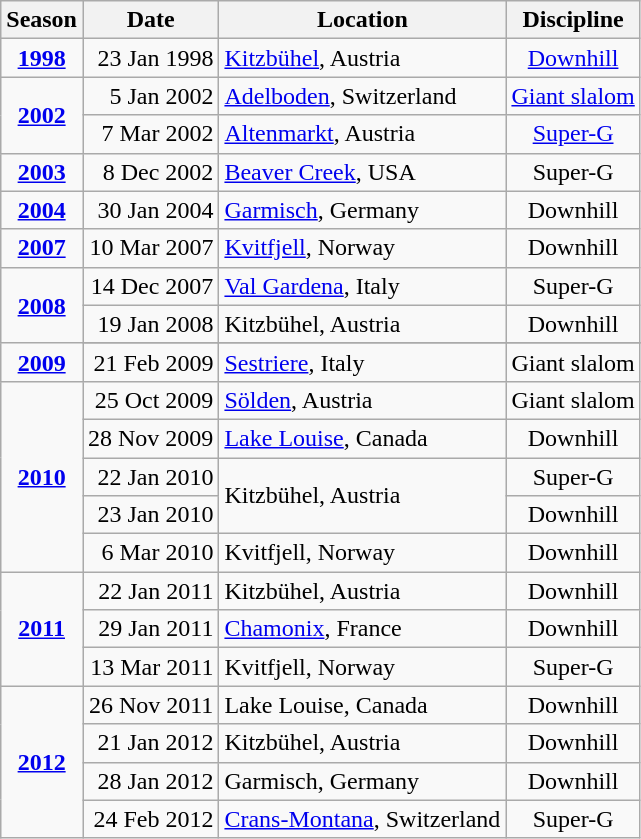<table class="wikitable">
<tr>
<th>Season</th>
<th>Date</th>
<th>Location</th>
<th>Discipline</th>
</tr>
<tr>
<td rowspan=1 align=center><strong><a href='#'>1998</a></strong></td>
<td align=right>23 Jan 1998</td>
<td><a href='#'>Kitzbühel</a>, Austria</td>
<td align=center><a href='#'>Downhill</a></td>
</tr>
<tr>
<td rowspan=2 align=center><strong><a href='#'>2002</a></strong></td>
<td align=right>5 Jan 2002</td>
<td><a href='#'>Adelboden</a>, Switzerland</td>
<td align=center><a href='#'>Giant slalom</a></td>
</tr>
<tr>
<td align=right>7 Mar 2002</td>
<td><a href='#'>Altenmarkt</a>, Austria</td>
<td align=center><a href='#'>Super-G</a></td>
</tr>
<tr>
<td align=center><strong><a href='#'>2003</a></strong></td>
<td align=right>8 Dec 2002</td>
<td><a href='#'>Beaver Creek</a>, USA</td>
<td align=center>Super-G</td>
</tr>
<tr>
<td align=center><strong><a href='#'>2004</a></strong></td>
<td align=right>30 Jan 2004</td>
<td><a href='#'>Garmisch</a>, Germany</td>
<td align=center>Downhill</td>
</tr>
<tr>
<td align=center><strong><a href='#'>2007</a></strong></td>
<td align=right>10 Mar 2007</td>
<td><a href='#'>Kvitfjell</a>, Norway</td>
<td align=center>Downhill</td>
</tr>
<tr>
<td rowspan=2 align=center><strong><a href='#'>2008</a></strong></td>
<td align=right>14 Dec 2007</td>
<td><a href='#'>Val Gardena</a>, Italy</td>
<td align=center>Super-G</td>
</tr>
<tr>
<td align=right>19 Jan 2008</td>
<td>Kitzbühel, Austria</td>
<td align=center>Downhill</td>
</tr>
<tr>
<td rowspan=2 align=center><strong><a href='#'>2009</a></strong></td>
</tr>
<tr>
<td align=right>21 Feb 2009</td>
<td><a href='#'>Sestriere</a>, Italy</td>
<td align=center>Giant slalom</td>
</tr>
<tr>
<td rowspan=5 align=center><strong><a href='#'>2010</a></strong></td>
<td align=right>25 Oct 2009</td>
<td><a href='#'>Sölden</a>, Austria</td>
<td align=center>Giant slalom</td>
</tr>
<tr>
<td align=right>28 Nov 2009</td>
<td><a href='#'>Lake Louise</a>, Canada</td>
<td align=center>Downhill</td>
</tr>
<tr>
<td align=right>22 Jan 2010</td>
<td rowspan=2>Kitzbühel, Austria</td>
<td align=center>Super-G</td>
</tr>
<tr>
<td align=right>23 Jan 2010</td>
<td align=center>Downhill</td>
</tr>
<tr>
<td align=right>6 Mar 2010</td>
<td>Kvitfjell, Norway</td>
<td align=center>Downhill</td>
</tr>
<tr>
<td rowspan=3 align=center><strong><a href='#'>2011</a></strong></td>
<td align=right>22 Jan 2011</td>
<td>Kitzbühel, Austria</td>
<td align=center>Downhill</td>
</tr>
<tr>
<td align=right>29 Jan 2011</td>
<td><a href='#'>Chamonix</a>, France</td>
<td align=center>Downhill</td>
</tr>
<tr>
<td align=right>13 Mar 2011</td>
<td>Kvitfjell, Norway</td>
<td align=center>Super-G</td>
</tr>
<tr>
<td rowspan=4 align=center><strong><a href='#'>2012</a></strong></td>
<td align=right>26 Nov 2011</td>
<td>Lake Louise, Canada</td>
<td align=center>Downhill</td>
</tr>
<tr>
<td align=right>21 Jan 2012</td>
<td>Kitzbühel, Austria</td>
<td align=center>Downhill</td>
</tr>
<tr>
<td align=right>28 Jan 2012</td>
<td>Garmisch, Germany</td>
<td align=center>Downhill</td>
</tr>
<tr>
<td align=right>24 Feb 2012</td>
<td><a href='#'>Crans-Montana</a>, Switzerland</td>
<td align=center>Super-G</td>
</tr>
</table>
